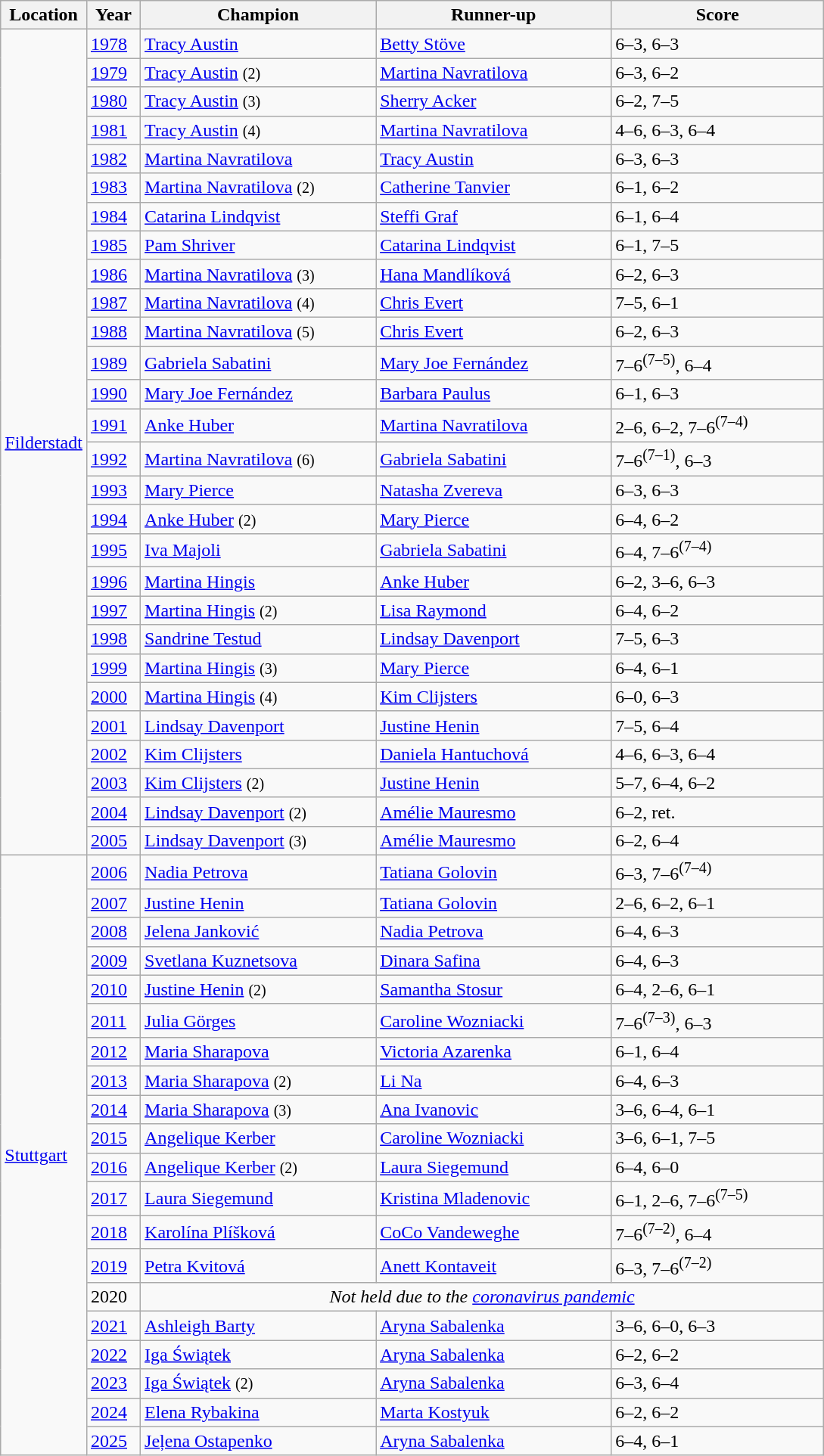<table class=wikitable>
<tr>
<th>Location</th>
<th style="width:40px">Year</th>
<th style="width:200px">Champion</th>
<th style="width:200px">Runner-up</th>
<th style="width:180px">Score</th>
</tr>
<tr>
<td rowspan="28"><a href='#'>Filderstadt</a></td>
<td><a href='#'>1978</a></td>
<td> <a href='#'>Tracy Austin</a></td>
<td> <a href='#'>Betty Stöve</a></td>
<td>6–3, 6–3</td>
</tr>
<tr>
<td><a href='#'>1979</a></td>
<td> <a href='#'>Tracy Austin</a> <small> (2) </small></td>
<td> <a href='#'>Martina Navratilova</a></td>
<td>6–3, 6–2</td>
</tr>
<tr>
<td><a href='#'>1980</a></td>
<td> <a href='#'>Tracy Austin</a> <small> (3) </small></td>
<td> <a href='#'>Sherry Acker</a></td>
<td>6–2, 7–5</td>
</tr>
<tr>
<td><a href='#'>1981</a></td>
<td> <a href='#'>Tracy Austin</a> <small> (4) </small></td>
<td> <a href='#'>Martina Navratilova</a></td>
<td>4–6, 6–3, 6–4</td>
</tr>
<tr>
<td><a href='#'>1982</a></td>
<td> <a href='#'>Martina Navratilova</a></td>
<td> <a href='#'>Tracy Austin</a></td>
<td>6–3, 6–3</td>
</tr>
<tr>
<td><a href='#'>1983</a></td>
<td> <a href='#'>Martina Navratilova</a> <small> (2) </small></td>
<td> <a href='#'>Catherine Tanvier</a></td>
<td>6–1, 6–2</td>
</tr>
<tr>
<td><a href='#'>1984</a></td>
<td> <a href='#'>Catarina Lindqvist</a></td>
<td> <a href='#'>Steffi Graf</a></td>
<td>6–1, 6–4</td>
</tr>
<tr>
<td><a href='#'>1985</a></td>
<td> <a href='#'>Pam Shriver</a></td>
<td> <a href='#'>Catarina Lindqvist</a></td>
<td>6–1, 7–5</td>
</tr>
<tr>
<td><a href='#'>1986</a></td>
<td> <a href='#'>Martina Navratilova</a> <small> (3) </small></td>
<td> <a href='#'>Hana Mandlíková</a></td>
<td>6–2, 6–3</td>
</tr>
<tr>
<td><a href='#'>1987</a></td>
<td> <a href='#'>Martina Navratilova</a> <small> (4) </small></td>
<td> <a href='#'>Chris Evert</a></td>
<td>7–5, 6–1</td>
</tr>
<tr>
<td><a href='#'>1988</a></td>
<td> <a href='#'>Martina Navratilova</a> <small> (5) </small></td>
<td> <a href='#'>Chris Evert</a></td>
<td>6–2, 6–3</td>
</tr>
<tr>
<td><a href='#'>1989</a></td>
<td> <a href='#'>Gabriela Sabatini</a></td>
<td> <a href='#'>Mary Joe Fernández</a></td>
<td>7–6<sup>(7–5)</sup>, 6–4</td>
</tr>
<tr>
<td><a href='#'>1990</a></td>
<td> <a href='#'>Mary Joe Fernández</a></td>
<td> <a href='#'>Barbara Paulus</a></td>
<td>6–1, 6–3</td>
</tr>
<tr>
<td><a href='#'>1991</a></td>
<td> <a href='#'>Anke Huber</a></td>
<td> <a href='#'>Martina Navratilova</a></td>
<td>2–6, 6–2, 7–6<sup>(7–4)</sup></td>
</tr>
<tr>
<td><a href='#'>1992</a></td>
<td> <a href='#'>Martina Navratilova</a> <small> (6) </small></td>
<td> <a href='#'>Gabriela Sabatini</a></td>
<td>7–6<sup>(7–1)</sup>, 6–3</td>
</tr>
<tr>
<td><a href='#'>1993</a></td>
<td> <a href='#'>Mary Pierce</a></td>
<td> <a href='#'>Natasha Zvereva</a></td>
<td>6–3, 6–3</td>
</tr>
<tr>
<td><a href='#'>1994</a></td>
<td> <a href='#'>Anke Huber</a> <small> (2) </small></td>
<td> <a href='#'>Mary Pierce</a></td>
<td>6–4, 6–2</td>
</tr>
<tr>
<td><a href='#'>1995</a></td>
<td> <a href='#'>Iva Majoli</a></td>
<td> <a href='#'>Gabriela Sabatini</a></td>
<td>6–4, 7–6<sup>(7–4)</sup></td>
</tr>
<tr>
<td><a href='#'>1996</a></td>
<td> <a href='#'>Martina Hingis</a></td>
<td> <a href='#'>Anke Huber</a></td>
<td>6–2, 3–6, 6–3</td>
</tr>
<tr>
<td><a href='#'>1997</a></td>
<td> <a href='#'>Martina Hingis</a> <small> (2) </small></td>
<td> <a href='#'>Lisa Raymond</a></td>
<td>6–4, 6–2</td>
</tr>
<tr>
<td><a href='#'>1998</a></td>
<td> <a href='#'>Sandrine Testud</a></td>
<td> <a href='#'>Lindsay Davenport</a></td>
<td>7–5, 6–3</td>
</tr>
<tr>
<td><a href='#'>1999</a></td>
<td> <a href='#'>Martina Hingis</a> <small> (3) </small></td>
<td> <a href='#'>Mary Pierce</a></td>
<td>6–4, 6–1</td>
</tr>
<tr>
<td><a href='#'>2000</a></td>
<td> <a href='#'>Martina Hingis</a> <small> (4) </small></td>
<td> <a href='#'>Kim Clijsters</a></td>
<td>6–0, 6–3</td>
</tr>
<tr>
<td><a href='#'>2001</a></td>
<td> <a href='#'>Lindsay Davenport</a></td>
<td> <a href='#'>Justine Henin</a></td>
<td>7–5, 6–4</td>
</tr>
<tr>
<td><a href='#'>2002</a></td>
<td> <a href='#'>Kim Clijsters</a></td>
<td> <a href='#'>Daniela Hantuchová</a></td>
<td>4–6, 6–3, 6–4</td>
</tr>
<tr>
<td><a href='#'>2003</a></td>
<td> <a href='#'>Kim Clijsters</a> <small> (2) </small></td>
<td> <a href='#'>Justine Henin</a></td>
<td>5–7, 6–4, 6–2</td>
</tr>
<tr>
<td><a href='#'>2004</a></td>
<td> <a href='#'>Lindsay Davenport</a> <small> (2) </small></td>
<td> <a href='#'>Amélie Mauresmo</a></td>
<td>6–2, ret.</td>
</tr>
<tr>
<td><a href='#'>2005</a></td>
<td> <a href='#'>Lindsay Davenport</a> <small> (3) </small></td>
<td> <a href='#'>Amélie Mauresmo</a></td>
<td>6–2, 6–4</td>
</tr>
<tr>
<td rowspan="20"><a href='#'>Stuttgart</a></td>
<td><a href='#'>2006</a></td>
<td> <a href='#'>Nadia Petrova</a></td>
<td> <a href='#'>Tatiana Golovin</a></td>
<td>6–3, 7–6<sup>(7–4)</sup></td>
</tr>
<tr>
<td><a href='#'>2007</a></td>
<td> <a href='#'>Justine Henin</a></td>
<td> <a href='#'>Tatiana Golovin</a></td>
<td>2–6, 6–2, 6–1</td>
</tr>
<tr>
<td><a href='#'>2008</a></td>
<td> <a href='#'>Jelena Janković</a></td>
<td> <a href='#'>Nadia Petrova</a></td>
<td>6–4, 6–3</td>
</tr>
<tr>
<td><a href='#'>2009</a></td>
<td> <a href='#'>Svetlana Kuznetsova</a></td>
<td> <a href='#'>Dinara Safina</a></td>
<td>6–4, 6–3</td>
</tr>
<tr>
<td><a href='#'>2010</a></td>
<td> <a href='#'>Justine Henin</a> <small> (2) </small></td>
<td> <a href='#'>Samantha Stosur</a></td>
<td>6–4, 2–6, 6–1</td>
</tr>
<tr>
<td><a href='#'>2011</a></td>
<td> <a href='#'>Julia Görges</a></td>
<td> <a href='#'>Caroline Wozniacki</a></td>
<td>7–6<sup>(7–3)</sup>, 6–3</td>
</tr>
<tr>
<td><a href='#'>2012</a></td>
<td> <a href='#'>Maria Sharapova</a></td>
<td> <a href='#'>Victoria Azarenka</a></td>
<td>6–1, 6–4</td>
</tr>
<tr>
<td><a href='#'>2013</a></td>
<td> <a href='#'>Maria Sharapova</a> <small> (2) </small></td>
<td> <a href='#'>Li Na</a></td>
<td>6–4, 6–3</td>
</tr>
<tr>
<td><a href='#'>2014</a></td>
<td> <a href='#'>Maria Sharapova</a> <small> (3) </small></td>
<td> <a href='#'>Ana Ivanovic</a></td>
<td>3–6, 6–4, 6–1</td>
</tr>
<tr>
<td><a href='#'>2015</a></td>
<td> <a href='#'>Angelique Kerber</a></td>
<td> <a href='#'>Caroline Wozniacki</a></td>
<td>3–6, 6–1, 7–5</td>
</tr>
<tr>
<td><a href='#'>2016</a></td>
<td> <a href='#'>Angelique Kerber</a> <small> (2) </small></td>
<td> <a href='#'>Laura Siegemund</a></td>
<td>6–4, 6–0</td>
</tr>
<tr>
<td><a href='#'>2017</a></td>
<td> <a href='#'>Laura Siegemund</a></td>
<td> <a href='#'>Kristina Mladenovic</a></td>
<td>6–1, 2–6, 7–6<sup>(7–5)</sup></td>
</tr>
<tr>
<td><a href='#'>2018</a></td>
<td> <a href='#'>Karolína Plíšková</a></td>
<td> <a href='#'>CoCo Vandeweghe</a></td>
<td>7–6<sup>(7–2)</sup>, 6–4</td>
</tr>
<tr>
<td><a href='#'>2019</a></td>
<td> <a href='#'>Petra Kvitová</a></td>
<td> <a href='#'>Anett Kontaveit</a></td>
<td>6–3, 7–6<sup>(7–2)</sup></td>
</tr>
<tr>
<td>2020</td>
<td colspan=3 align=center><em>Not held due to the <a href='#'>coronavirus pandemic</a></em></td>
</tr>
<tr>
<td><a href='#'>2021</a></td>
<td> <a href='#'>Ashleigh Barty</a></td>
<td> <a href='#'>Aryna Sabalenka</a></td>
<td>3–6, 6–0, 6–3</td>
</tr>
<tr>
<td><a href='#'>2022</a></td>
<td> <a href='#'>Iga Świątek</a></td>
<td> <a href='#'>Aryna Sabalenka</a></td>
<td>6–2, 6–2</td>
</tr>
<tr>
<td><a href='#'>2023</a></td>
<td> <a href='#'>Iga Świątek</a> <small>(2)</small></td>
<td> <a href='#'>Aryna Sabalenka</a></td>
<td>6–3, 6–4</td>
</tr>
<tr>
<td><a href='#'>2024</a></td>
<td> <a href='#'>Elena Rybakina</a></td>
<td> <a href='#'>Marta Kostyuk</a></td>
<td>6–2, 6–2</td>
</tr>
<tr>
<td><a href='#'>2025</a></td>
<td> <a href='#'>Jeļena Ostapenko</a></td>
<td> <a href='#'>Aryna Sabalenka</a></td>
<td>6–4, 6–1</td>
</tr>
</table>
